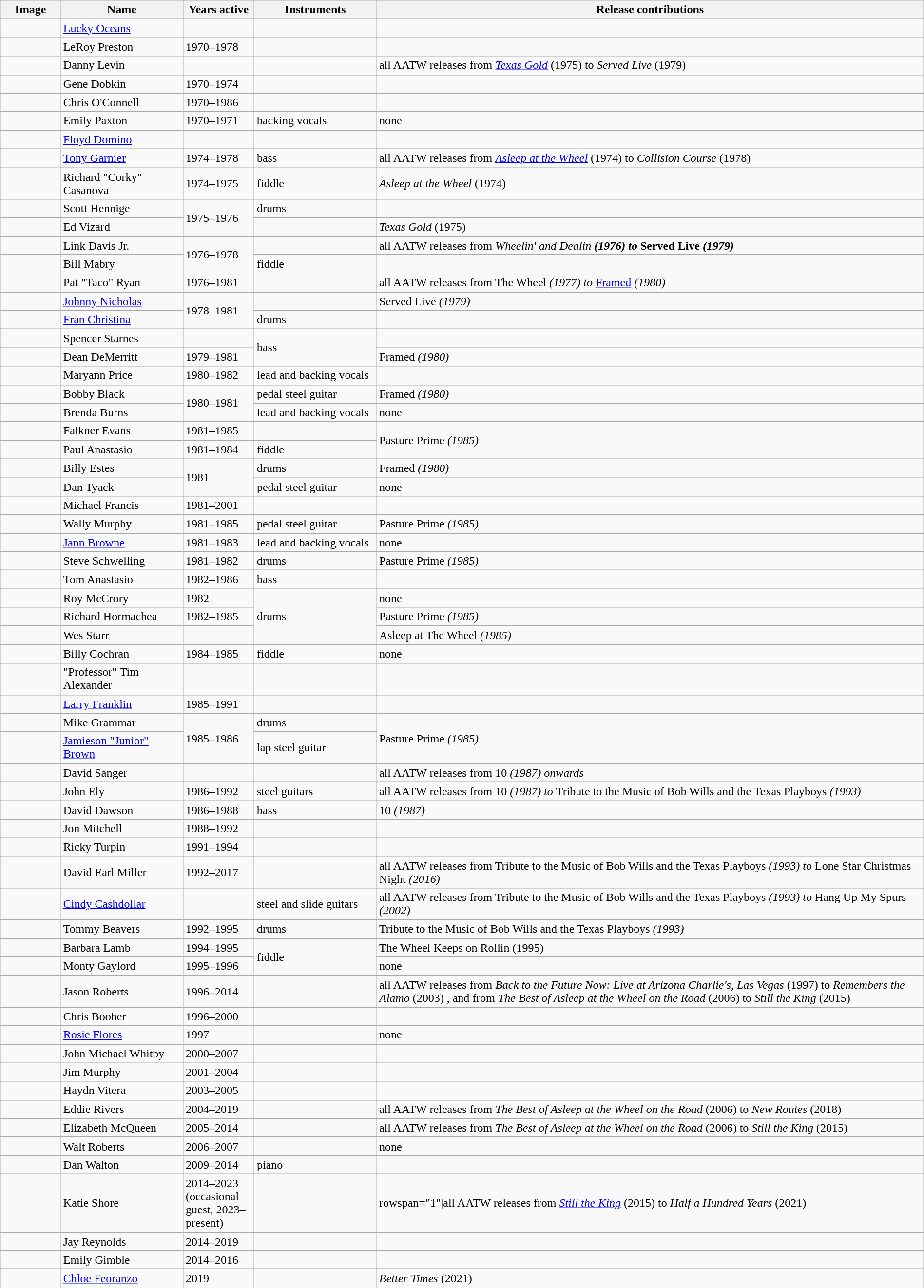<table class="wikitable" border="1" width=100%>
<tr>
<th width="75">Image</th>
<th width="160">Name</th>
<th width="90">Years active</th>
<th width="160">Instruments</th>
<th>Release contributions</th>
</tr>
<tr>
<td></td>
<td><a href='#'>Lucky Oceans</a><br></td>
<td></td>
<td></td>
<td></td>
</tr>
<tr>
<td></td>
<td>LeRoy Preston</td>
<td>1970–1978</td>
<td></td>
<td></td>
</tr>
<tr>
<td></td>
<td>Danny Levin</td>
<td></td>
<td></td>
<td>all AATW releases from <em><a href='#'>Texas Gold</a></em> (1975) to <em>Served Live</em> (1979) </td>
</tr>
<tr>
<td></td>
<td>Gene Dobkin</td>
<td>1970–1974</td>
<td></td>
<td></td>
</tr>
<tr>
<td></td>
<td>Chris O'Connell</td>
<td>1970–1986</td>
<td></td>
<td></td>
</tr>
<tr>
<td></td>
<td>Emily Paxton</td>
<td>1970–1971</td>
<td>backing vocals</td>
<td>none </td>
</tr>
<tr>
<td></td>
<td><a href='#'>Floyd Domino</a><br></td>
<td></td>
<td></td>
<td></td>
</tr>
<tr>
<td></td>
<td><a href='#'>Tony Garnier</a></td>
<td>1974–1978</td>
<td>bass</td>
<td>all AATW releases from <em><a href='#'>Asleep at the Wheel</a></em> (1974) to <em>Collision Course</em> (1978) </td>
</tr>
<tr>
<td></td>
<td>Richard "Corky" Casanova</td>
<td>1974–1975 </td>
<td>fiddle</td>
<td><em>Asleep at the Wheel</em> (1974)</td>
</tr>
<tr>
<td></td>
<td>Scott Hennige</td>
<td rowspan="2">1975–1976</td>
<td>drums</td>
<td></td>
</tr>
<tr>
<td></td>
<td>Ed Vizard</td>
<td></td>
<td><em>Texas Gold</em> (1975) </td>
</tr>
<tr>
<td></td>
<td>Link Davis Jr.</td>
<td rowspan="2">1976–1978</td>
<td></td>
<td>all AATW releases from <em>Wheelin' and Dealin<strong> (1976) to </em>Served Live<em> (1979)</td>
</tr>
<tr>
<td></td>
<td>Bill Mabry</td>
<td>fiddle</td>
<td></td>
</tr>
<tr>
<td></td>
<td>Pat "Taco" Ryan</td>
<td>1976–1981</td>
<td></td>
<td>all AATW releases from </em>The Wheel<em> (1977) to </em><a href='#'>Framed</a><em> (1980)</td>
</tr>
<tr>
<td></td>
<td><a href='#'>Johnny Nicholas</a></td>
<td rowspan="2">1978–1981</td>
<td></td>
<td></em>Served Live<em> (1979) </td>
</tr>
<tr>
<td></td>
<td><a href='#'>Fran Christina</a></td>
<td>drums</td>
<td></td>
</tr>
<tr>
<td></td>
<td>Spencer Starnes</td>
<td></td>
<td rowspan="2">bass</td>
<td></td>
</tr>
<tr>
<td></td>
<td>Dean DeMerritt</td>
<td>1979–1981</td>
<td></em>Framed<em> (1980)</td>
</tr>
<tr>
<td></td>
<td>Maryann Price</td>
<td>1980–1982</td>
<td>lead and backing vocals</td>
<td></td>
</tr>
<tr>
<td></td>
<td>Bobby Black</td>
<td rowspan="2">1980–1981</td>
<td>pedal steel guitar</td>
<td></em>Framed<em> (1980) </td>
</tr>
<tr>
<td></td>
<td>Brenda Burns</td>
<td>lead and backing vocals</td>
<td>none </td>
</tr>
<tr>
<td></td>
<td>Falkner Evans</td>
<td>1981–1985</td>
<td></td>
<td rowspan="2"></em>Pasture Prime<em> (1985)</td>
</tr>
<tr>
<td></td>
<td>Paul Anastasio</td>
<td>1981–1984</td>
<td>fiddle</td>
</tr>
<tr>
<td></td>
<td>Billy Estes</td>
<td rowspan="2">1981</td>
<td>drums</td>
<td></em>Framed<em> (1980)</td>
</tr>
<tr>
<td></td>
<td>Dan Tyack</td>
<td>pedal steel guitar</td>
<td>none </td>
</tr>
<tr>
<td></td>
<td>Michael Francis</td>
<td>1981–2001</td>
<td></td>
<td></td>
</tr>
<tr>
<td></td>
<td>Wally Murphy</td>
<td>1981–1985</td>
<td>pedal steel guitar</td>
<td></em>Pasture Prime<em> (1985) </td>
</tr>
<tr>
<td></td>
<td><a href='#'>Jann Browne</a></td>
<td>1981–1983</td>
<td>lead and backing vocals</td>
<td>none </td>
</tr>
<tr>
<td></td>
<td>Steve Schwelling</td>
<td>1981–1982</td>
<td>drums</td>
<td></em>Pasture Prime<em> (1985)</td>
</tr>
<tr>
<td></td>
<td>Tom Anastasio</td>
<td>1982–1986</td>
<td>bass</td>
<td></td>
</tr>
<tr>
<td></td>
<td>Roy McCrory</td>
<td>1982</td>
<td rowspan="3">drums</td>
<td>none </td>
</tr>
<tr>
<td></td>
<td>Richard Hormachea</td>
<td>1982–1985</td>
<td></em>Pasture Prime<em> (1985) </td>
</tr>
<tr>
<td></td>
<td>Wes Starr</td>
<td></td>
<td></em>Asleep at The Wheel<em> (1985)</td>
</tr>
<tr>
<td></td>
<td>Billy Cochran</td>
<td>1984–1985</td>
<td>fiddle</td>
<td>none </td>
</tr>
<tr>
<td></td>
<td>"Professor" Tim Alexander</td>
<td></td>
<td></td>
<td></td>
</tr>
<tr>
<td></td>
<td><a href='#'>Larry Franklin</a></td>
<td>1985–1991</td>
<td></td>
<td></td>
</tr>
<tr>
<td></td>
<td>Mike Grammar</td>
<td rowspan="2">1985–1986</td>
<td>drums</td>
<td rowspan="2"></em>Pasture Prime<em> (1985)</td>
</tr>
<tr>
<td></td>
<td><a href='#'>Jamieson "Junior" Brown</a></td>
<td>lap steel guitar</td>
</tr>
<tr>
<td></td>
<td>David Sanger</td>
<td></td>
<td></td>
<td>all AATW releases from </em>10<em> (1987) onwards </td>
</tr>
<tr>
<td></td>
<td>John Ely</td>
<td>1986–1992</td>
<td>steel guitars</td>
<td>all AATW releases from </em>10<em> (1987) to </em>Tribute to the Music of Bob Wills and the Texas Playboys<em> (1993) </td>
</tr>
<tr>
<td></td>
<td>David Dawson</td>
<td>1986–1988</td>
<td>bass</td>
<td></em>10<em> (1987)</td>
</tr>
<tr>
<td></td>
<td>Jon Mitchell</td>
<td>1988–1992</td>
<td></td>
<td></td>
</tr>
<tr>
<td></td>
<td>Ricky Turpin</td>
<td>1991–1994</td>
<td></td>
<td></td>
</tr>
<tr>
<td></td>
<td>David Earl Miller</td>
<td>1992–2017</td>
<td></td>
<td>all AATW releases from </em>Tribute to the Music of Bob Wills and the Texas Playboys<em> (1993) to </em>Lone Star Christmas Night<em> (2016) </td>
</tr>
<tr>
<td></td>
<td><a href='#'>Cindy Cashdollar</a></td>
<td></td>
<td>steel and slide guitars</td>
<td>all AATW releases from </em>Tribute to the Music of Bob Wills and the Texas Playboys<em> (1993) to </em>Hang Up My Spurs<em> (2002) </td>
</tr>
<tr>
<td></td>
<td>Tommy Beavers</td>
<td>1992–1995</td>
<td>drums</td>
<td></em>Tribute to the Music of Bob Wills and the Texas Playboys<em> (1993)</td>
</tr>
<tr>
<td></td>
<td>Barbara Lamb</td>
<td>1994–1995</td>
<td rowspan="2">fiddle</td>
<td></em>The Wheel Keeps on Rollin</strong> (1995)</td>
</tr>
<tr>
<td></td>
<td>Monty Gaylord</td>
<td>1995–1996</td>
<td>none </td>
</tr>
<tr>
<td></td>
<td>Jason Roberts</td>
<td>1996–2014</td>
<td></td>
<td>all AATW releases from <em>Back to the Future Now: Live at Arizona Charlie's, Las Vegas</em> (1997) to <em>Remembers the Alamo</em> (2003) , and from <em>The Best of Asleep at the Wheel on the Road</em> (2006) to <em>Still the King</em> (2015) </td>
</tr>
<tr>
<td></td>
<td>Chris Booher</td>
<td>1996–2000</td>
<td></td>
<td></td>
</tr>
<tr>
<td></td>
<td><a href='#'>Rosie Flores</a></td>
<td>1997 </td>
<td></td>
<td>none </td>
</tr>
<tr>
<td></td>
<td>John Michael Whitby</td>
<td>2000–2007</td>
<td></td>
<td></td>
</tr>
<tr>
<td></td>
<td>Jim Murphy</td>
<td>2001–2004</td>
<td></td>
<td></td>
</tr>
<tr>
<td></td>
<td>Haydn Vitera</td>
<td>2003–2005</td>
<td></td>
<td></td>
</tr>
<tr>
<td></td>
<td>Eddie Rivers</td>
<td>2004–2019</td>
<td></td>
<td>all AATW releases from <em>The Best of Asleep at the Wheel on the Road</em> (2006) to <em>New Routes</em> (2018) </td>
</tr>
<tr>
<td></td>
<td>Elizabeth McQueen</td>
<td>2005–2014</td>
<td></td>
<td>all AATW releases from <em>The Best of Asleep at the Wheel on the Road</em> (2006) to <em>Still the King</em> (2015) </td>
</tr>
<tr>
<td></td>
<td>Walt Roberts</td>
<td>2006–2007</td>
<td></td>
<td>none </td>
</tr>
<tr>
<td></td>
<td>Dan Walton</td>
<td>2009–2014</td>
<td>piano</td>
<td></td>
</tr>
<tr>
<td></td>
<td>Katie Shore</td>
<td>2014–2023 (occasional guest, 2023–present)</td>
<td></td>
<td>rowspan="1"|all AATW releases from <em><a href='#'>Still the King</a></em> (2015) to <em>Half a Hundred Years</em> (2021)</td>
</tr>
<tr>
<td></td>
<td>Jay Reynolds</td>
<td>2014–2019</td>
<td></td>
<td></td>
</tr>
<tr>
<td></td>
<td>Emily Gimble</td>
<td>2014–2016</td>
<td></td>
<td></td>
</tr>
<tr>
<td></td>
<td><a href='#'>Chloe Feoranzo</a></td>
<td>2019 </td>
<td></td>
<td><em>Better Times</em> (2021)</td>
</tr>
</table>
